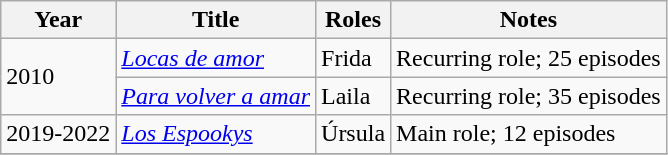<table class="wikitable sortable">
<tr>
<th>Year</th>
<th>Title</th>
<th>Roles</th>
<th>Notes</th>
</tr>
<tr>
<td rowspan="2">2010</td>
<td><em><a href='#'>Locas de amor</a></em></td>
<td>Frida</td>
<td>Recurring role; 25 episodes</td>
</tr>
<tr>
<td><em><a href='#'>Para volver a amar</a></em></td>
<td>Laila</td>
<td>Recurring role; 35 episodes</td>
</tr>
<tr>
<td>2019-2022</td>
<td><em><a href='#'>Los Espookys</a></em></td>
<td>Úrsula</td>
<td>Main role; 12 episodes</td>
</tr>
<tr>
</tr>
</table>
